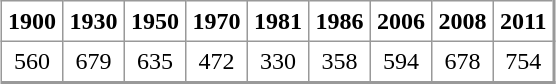<table align="center" rules="all" cellspacing="0" cellpadding="4" style="border: 1px solid #999; border-right: 2px solid #999; border-bottom:2px solid #999">
<tr>
<th>1900</th>
<th>1930</th>
<th>1950</th>
<th>1970</th>
<th>1981</th>
<th>1986</th>
<th>2006</th>
<th>2008</th>
<th>2011</th>
</tr>
<tr>
<td align=center>560</td>
<td align=center>679</td>
<td align=center>635</td>
<td align=center>472</td>
<td align=center>330</td>
<td align=center>358</td>
<td align=center>594</td>
<td align=center>678</td>
<td align=center>754</td>
</tr>
</table>
